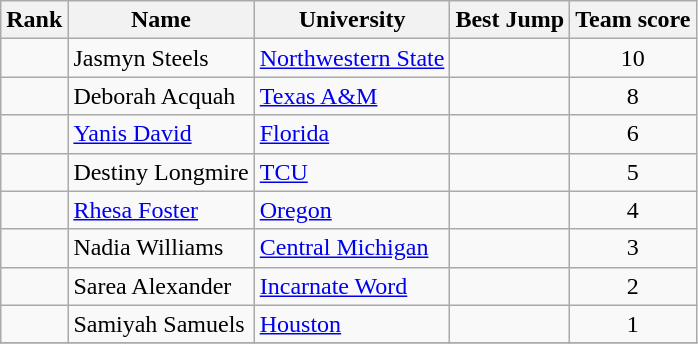<table class="wikitable sortable" style="text-align:center">
<tr>
<th>Rank</th>
<th>Name</th>
<th>University</th>
<th>Best Jump</th>
<th>Team score</th>
</tr>
<tr>
<td></td>
<td align=left>Jasmyn Steels</td>
<td align=left><a href='#'>Northwestern State</a></td>
<td><strong></strong></td>
<td>10</td>
</tr>
<tr>
<td></td>
<td align=left>Deborah Acquah </td>
<td align=left><a href='#'>Texas A&M</a></td>
<td><strong></strong></td>
<td>8</td>
</tr>
<tr>
<td></td>
<td align=left><a href='#'>Yanis David</a></td>
<td align=left><a href='#'>Florida</a></td>
<td><strong></strong></td>
<td>6</td>
</tr>
<tr>
<td></td>
<td align=left>Destiny Longmire</td>
<td align=left><a href='#'>TCU</a></td>
<td><strong></strong></td>
<td>5</td>
</tr>
<tr>
<td></td>
<td align=left><a href='#'>Rhesa Foster</a></td>
<td align=left><a href='#'>Oregon</a></td>
<td><strong></strong></td>
<td>4</td>
</tr>
<tr>
<td></td>
<td align=left>Nadia Williams</td>
<td align=left><a href='#'>Central Michigan</a></td>
<td><strong></strong></td>
<td>3</td>
</tr>
<tr>
<td></td>
<td align=left>Sarea Alexander</td>
<td align=left><a href='#'>Incarnate Word</a></td>
<td><strong></strong></td>
<td>2</td>
</tr>
<tr>
<td></td>
<td align=left>Samiyah Samuels</td>
<td align=left><a href='#'>Houston</a></td>
<td><strong></strong></td>
<td>1</td>
</tr>
<tr>
</tr>
</table>
